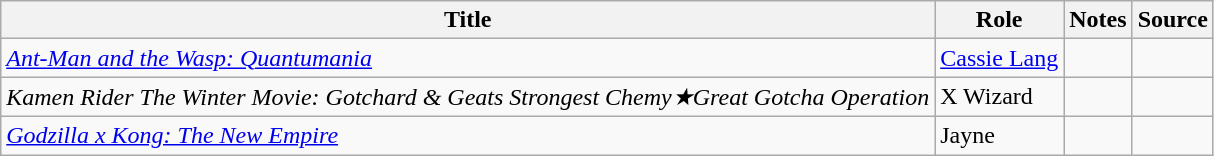<table class="wikitable">
<tr>
<th>Title</th>
<th>Role</th>
<th>Notes</th>
<th>Source</th>
</tr>
<tr>
<td><em><a href='#'>Ant-Man and the Wasp: Quantumania</a></em></td>
<td><a href='#'>Cassie Lang</a></td>
<td></td>
<td></td>
</tr>
<tr>
<td><em>Kamen Rider The Winter Movie: Gotchard & Geats Strongest Chemy★Great Gotcha Operation</em></td>
<td>X Wizard</td>
<td></td>
<td></td>
</tr>
<tr>
<td><em><a href='#'>Godzilla x Kong: The New Empire</a></em></td>
<td>Jayne</td>
<td></td>
<td></td>
</tr>
</table>
